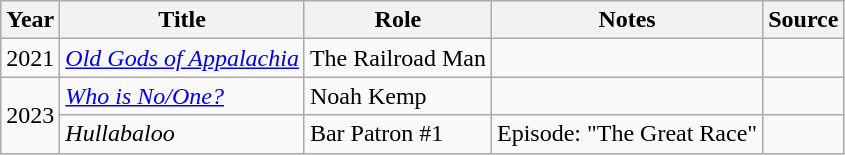<table class="wikitable sortable plainrowheaders">
<tr>
<th>Year</th>
<th>Title</th>
<th>Role</th>
<th class="unsortable">Notes</th>
<th class="unsortable">Source</th>
</tr>
<tr>
<td>2021</td>
<td><em><a href='#'>Old Gods of Appalachia</a></em></td>
<td>The Railroad Man</td>
<td></td>
<td></td>
</tr>
<tr>
<td rowspan="2">2023</td>
<td><a href='#'><em>Who is No/One?</em></a></td>
<td>Noah Kemp</td>
<td></td>
<td></td>
</tr>
<tr>
<td><em>Hullabaloo</em></td>
<td>Bar Patron #1</td>
<td>Episode: "The Great Race"</td>
<td></td>
</tr>
</table>
